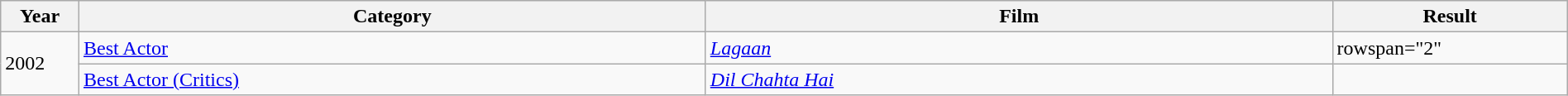<table class="wikitable" style="width:100%;">
<tr>
<th width="5%">Year</th>
<th style="width:40%;">Category</th>
<th style="width:40%;">Film</th>
<th style="width:15%;">Result</th>
</tr>
<tr>
<td rowspan="2">2002</td>
<td><a href='#'>Best Actor</a></td>
<td><em><a href='#'>Lagaan</a></em></td>
<td>rowspan="2" </td>
</tr>
<tr>
<td><a href='#'>Best Actor (Critics)</a></td>
<td><em><a href='#'>Dil Chahta Hai</a></em></td>
</tr>
</table>
